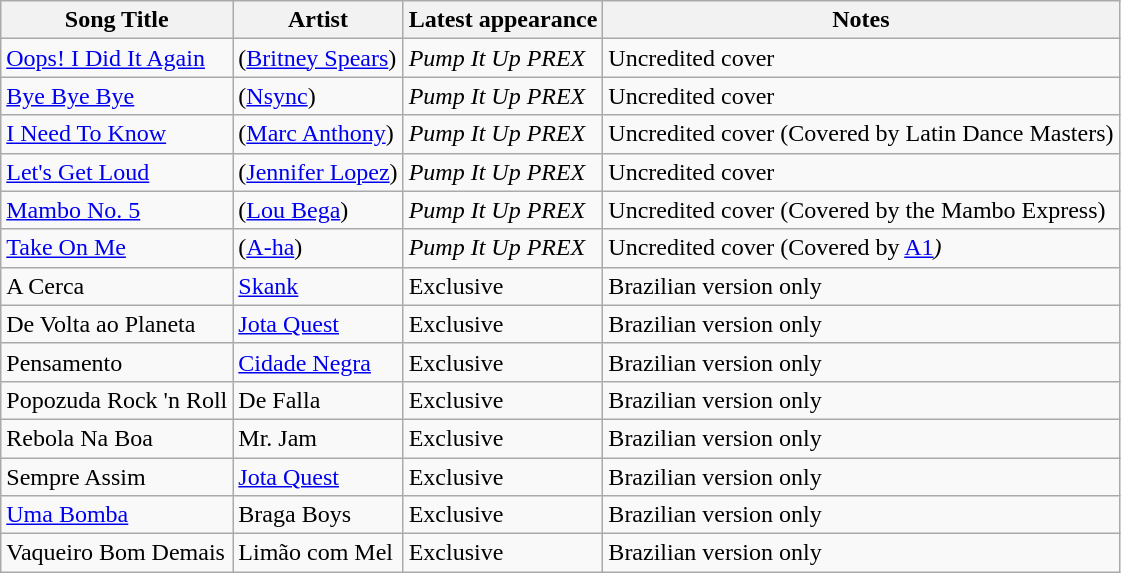<table class="wikitable sortable">
<tr>
<th>Song Title</th>
<th>Artist</th>
<th>Latest appearance</th>
<th>Notes</th>
</tr>
<tr>
<td><a href='#'>Oops! I Did It Again</a></td>
<td>(<a href='#'>Britney Spears</a>)</td>
<td><em>Pump It Up PREX</em></td>
<td>Uncredited cover</td>
</tr>
<tr>
<td><a href='#'>Bye Bye Bye</a></td>
<td>(<a href='#'>Nsync</a>)</td>
<td><em>Pump It Up PREX</em></td>
<td>Uncredited cover</td>
</tr>
<tr>
<td><a href='#'>I Need To Know</a></td>
<td>(<a href='#'>Marc Anthony</a>)</td>
<td><em>Pump It Up PREX</em></td>
<td>Uncredited cover (Covered by Latin Dance Masters)</td>
</tr>
<tr>
<td><a href='#'>Let's Get Loud</a></td>
<td>(<a href='#'>Jennifer Lopez</a>)</td>
<td><em>Pump It Up PREX</em></td>
<td>Uncredited cover</td>
</tr>
<tr>
<td><a href='#'>Mambo No. 5</a></td>
<td>(<a href='#'>Lou Bega</a>)</td>
<td><em>Pump It Up PREX</em></td>
<td>Uncredited cover (Covered by the Mambo Express)</td>
</tr>
<tr>
<td><a href='#'>Take On Me</a></td>
<td>(<a href='#'>A-ha</a>)</td>
<td><em>Pump It Up PREX</em></td>
<td>Uncredited cover (Covered by <a href='#'>A1</a><em>)</em></td>
</tr>
<tr>
<td>A Cerca</td>
<td><a href='#'>Skank</a></td>
<td>Exclusive</td>
<td>Brazilian version only</td>
</tr>
<tr>
<td>De Volta ao Planeta</td>
<td><a href='#'>Jota Quest</a></td>
<td>Exclusive</td>
<td>Brazilian version only</td>
</tr>
<tr>
<td>Pensamento</td>
<td><a href='#'>Cidade Negra</a></td>
<td>Exclusive</td>
<td>Brazilian version only</td>
</tr>
<tr>
<td>Popozuda Rock 'n Roll</td>
<td>De Falla</td>
<td>Exclusive</td>
<td>Brazilian version only</td>
</tr>
<tr>
<td>Rebola Na Boa</td>
<td>Mr. Jam</td>
<td>Exclusive</td>
<td>Brazilian version only</td>
</tr>
<tr>
<td>Sempre Assim</td>
<td><a href='#'>Jota Quest</a></td>
<td>Exclusive</td>
<td>Brazilian version only</td>
</tr>
<tr>
<td><a href='#'>Uma Bomba</a></td>
<td>Braga Boys</td>
<td>Exclusive</td>
<td>Brazilian version only</td>
</tr>
<tr>
<td>Vaqueiro Bom Demais</td>
<td>Limão com Mel</td>
<td>Exclusive</td>
<td>Brazilian version only</td>
</tr>
</table>
